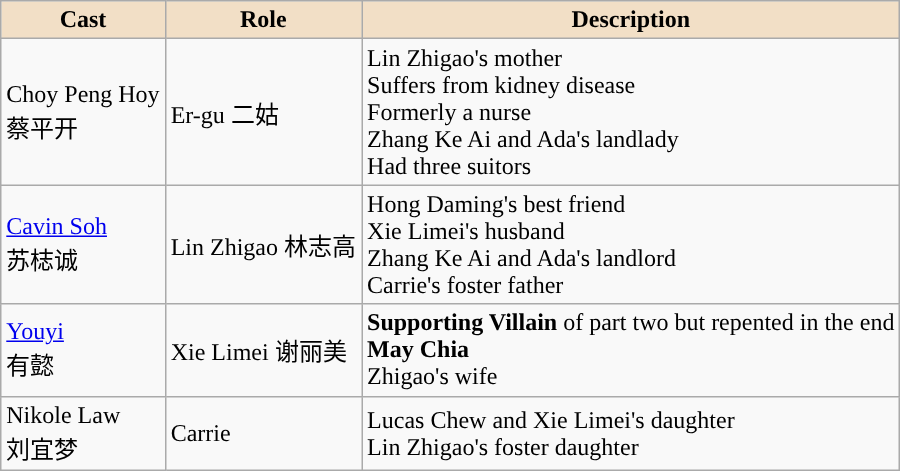<table class="wikitable">
<tr>
<th style="background:#f2dfc6;">Cast</th>
<th style="background:#f2dfc6;">Role</th>
<th style="background:#f2dfc6;">Description</th>
</tr>
<tr>
<td>Choy Peng Hoy<br>蔡平开</td>
<td>Er-gu 二姑</td>
<td>Lin Zhigao's mother<br>Suffers from kidney disease<br>Formerly a nurse<br>Zhang Ke Ai and Ada's landlady<br>Had three suitors</td>
</tr>
<tr>
<td><a href='#'>Cavin Soh</a><br>苏梽诚</td>
<td>Lin Zhigao 林志高</td>
<td>Hong Daming's best friend<br>Xie Limei's husband<br>Zhang Ke Ai and Ada's landlord<br>Carrie's foster father</td>
</tr>
<tr>
<td><a href='#'>Youyi</a><br>有懿</td>
<td>Xie Limei 谢丽美</td>
<td><strong>Supporting Villain</strong> of part two but repented in the end<br><strong>May Chia</strong><br>Zhigao's wife</td>
</tr>
<tr>
<td>Nikole Law<br>刘宜梦</td>
<td>Carrie</td>
<td>Lucas Chew and Xie Limei's daughter<br>Lin Zhigao's foster daughter</td>
</tr>
</table>
